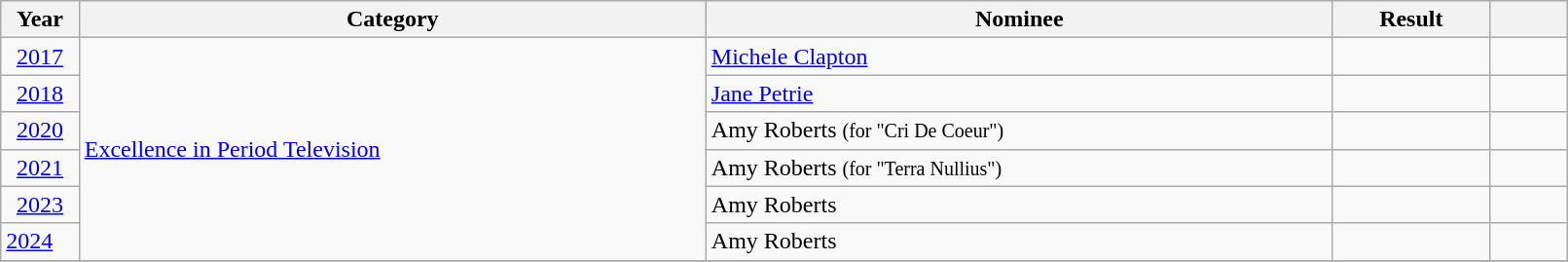<table class="wikitable" style="width:85%;">
<tr>
<th width=5%>Year</th>
<th style="width:40%;">Category</th>
<th style="width:40%;">Nominee</th>
<th style="width:10%;">Result</th>
<th width=5%></th>
</tr>
<tr>
<td style="text-align: center;"><a href='#'>2017</a></td>
<td rowspan="6"><a href='#'>Excellence in Period Television</a></td>
<td><a href='#'>Michele Clapton</a></td>
<td></td>
<td></td>
</tr>
<tr>
<td style="text-align: center;"><a href='#'>2018</a></td>
<td><a href='#'>Jane Petrie</a></td>
<td></td>
<td></td>
</tr>
<tr>
<td style="text-align: center;"><a href='#'>2020</a></td>
<td>Amy Roberts <small>(for "Cri De Coeur")</small></td>
<td></td>
<td></td>
</tr>
<tr>
<td style="text-align: center;"><a href='#'>2021</a></td>
<td>Amy Roberts <small>(for "Terra Nullius")</small></td>
<td></td>
<td></td>
</tr>
<tr>
<td align="center"><a href='#'>2023</a></td>
<td>Amy Roberts </td>
<td></td>
<td></td>
</tr>
<tr>
<td><a href='#'>2024</a></td>
<td>Amy Roberts </td>
<td></td>
<td align="center"></td>
</tr>
<tr>
</tr>
</table>
